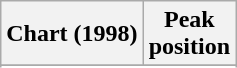<table class="wikitable sortable plainrowheaders" style="text-align:center">
<tr>
<th scope="col">Chart (1998)</th>
<th scope="col">Peak<br>position</th>
</tr>
<tr>
</tr>
<tr>
</tr>
</table>
